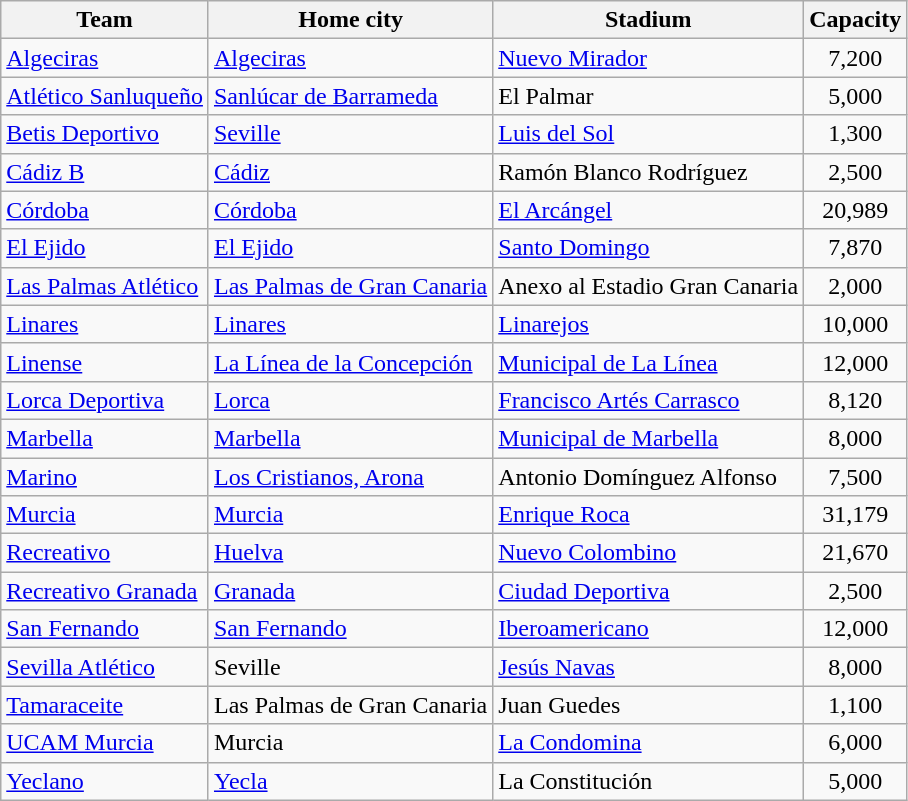<table class="wikitable sortable">
<tr>
<th>Team</th>
<th>Home city</th>
<th>Stadium</th>
<th>Capacity</th>
</tr>
<tr>
<td><a href='#'>Algeciras</a></td>
<td><a href='#'>Algeciras</a></td>
<td><a href='#'>Nuevo Mirador</a></td>
<td align=center>7,200</td>
</tr>
<tr>
<td><a href='#'>Atlético Sanluqueño</a></td>
<td><a href='#'>Sanlúcar de Barrameda</a></td>
<td>El Palmar</td>
<td align=center>5,000</td>
</tr>
<tr>
<td><a href='#'>Betis Deportivo</a></td>
<td><a href='#'>Seville</a></td>
<td><a href='#'>Luis del Sol</a></td>
<td align=center>1,300</td>
</tr>
<tr>
<td><a href='#'>Cádiz B</a></td>
<td><a href='#'>Cádiz</a></td>
<td>Ramón Blanco Rodríguez</td>
<td align=center>2,500</td>
</tr>
<tr>
<td><a href='#'>Córdoba</a></td>
<td><a href='#'>Córdoba</a></td>
<td><a href='#'>El Arcángel</a></td>
<td align=center>20,989</td>
</tr>
<tr>
<td><a href='#'>El Ejido</a></td>
<td><a href='#'>El Ejido</a></td>
<td><a href='#'>Santo Domingo</a></td>
<td align=center>7,870</td>
</tr>
<tr>
<td><a href='#'>Las Palmas Atlético</a></td>
<td><a href='#'>Las Palmas de Gran Canaria</a></td>
<td>Anexo al Estadio Gran Canaria</td>
<td align=center>2,000</td>
</tr>
<tr>
<td><a href='#'>Linares</a></td>
<td><a href='#'>Linares</a></td>
<td><a href='#'>Linarejos</a></td>
<td align=center>10,000</td>
</tr>
<tr>
<td><a href='#'>Linense</a></td>
<td><a href='#'>La Línea de la Concepción</a></td>
<td><a href='#'>Municipal de La Línea</a></td>
<td align=center>12,000</td>
</tr>
<tr>
<td><a href='#'>Lorca Deportiva</a></td>
<td><a href='#'>Lorca</a></td>
<td><a href='#'>Francisco Artés Carrasco</a></td>
<td align=center>8,120</td>
</tr>
<tr>
<td><a href='#'>Marbella</a></td>
<td><a href='#'>Marbella</a></td>
<td><a href='#'>Municipal de Marbella</a></td>
<td align=center>8,000</td>
</tr>
<tr>
<td><a href='#'>Marino</a></td>
<td><a href='#'>Los Cristianos, Arona</a></td>
<td>Antonio Domínguez Alfonso</td>
<td align=center>7,500</td>
</tr>
<tr>
<td><a href='#'>Murcia</a></td>
<td><a href='#'>Murcia</a></td>
<td><a href='#'>Enrique Roca</a></td>
<td align=center>31,179</td>
</tr>
<tr>
<td><a href='#'>Recreativo</a></td>
<td><a href='#'>Huelva</a></td>
<td><a href='#'>Nuevo Colombino</a></td>
<td align=center>21,670</td>
</tr>
<tr>
<td><a href='#'>Recreativo Granada</a></td>
<td><a href='#'>Granada</a></td>
<td><a href='#'>Ciudad Deportiva</a></td>
<td align=center>2,500</td>
</tr>
<tr>
<td><a href='#'>San Fernando</a></td>
<td><a href='#'>San Fernando</a></td>
<td><a href='#'>Iberoamericano</a></td>
<td align=center>12,000</td>
</tr>
<tr>
<td><a href='#'>Sevilla Atlético</a></td>
<td>Seville</td>
<td><a href='#'>Jesús Navas</a></td>
<td align=center>8,000</td>
</tr>
<tr>
<td><a href='#'>Tamaraceite</a></td>
<td>Las Palmas de Gran Canaria</td>
<td>Juan Guedes</td>
<td align=center>1,100</td>
</tr>
<tr>
<td><a href='#'>UCAM Murcia</a></td>
<td>Murcia</td>
<td><a href='#'>La Condomina</a></td>
<td align=center>6,000</td>
</tr>
<tr>
<td><a href='#'>Yeclano</a></td>
<td><a href='#'>Yecla</a></td>
<td>La Constitución</td>
<td align=center>5,000</td>
</tr>
</table>
